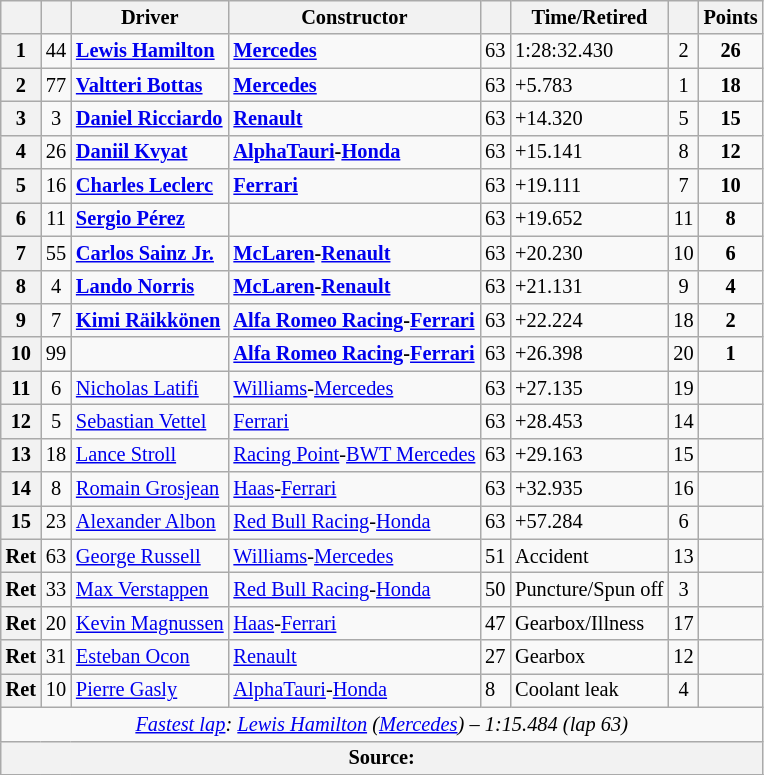<table class="wikitable sortable" style="font-size: 85%;">
<tr>
<th scope="col"></th>
<th scope="col"></th>
<th scope="col">Driver</th>
<th scope="col">Constructor</th>
<th scope="col" class="unsortable"></th>
<th scope="col" class="unsortable">Time/Retired</th>
<th scope="col"></th>
<th scope="col">Points</th>
</tr>
<tr>
<th>1</th>
<td align="center">44</td>
<td data-sort-value="ham"><strong> <a href='#'>Lewis Hamilton</a></strong></td>
<td><strong><a href='#'>Mercedes</a></strong></td>
<td>63</td>
<td>1:28:32.430</td>
<td align="center">2</td>
<td align="center"><strong>26</strong></td>
</tr>
<tr>
<th>2</th>
<td align="center">77</td>
<td data-sort-value="bot"><strong> <a href='#'>Valtteri Bottas</a></strong></td>
<td><strong><a href='#'>Mercedes</a></strong></td>
<td>63</td>
<td>+5.783</td>
<td align="center">1</td>
<td align="center"><strong>18</strong></td>
</tr>
<tr>
<th>3</th>
<td align="center">3</td>
<td data-sort-value="ric"><strong> <a href='#'>Daniel Ricciardo</a></strong></td>
<td><strong><a href='#'>Renault</a></strong></td>
<td>63</td>
<td>+14.320</td>
<td align="center">5</td>
<td align="center"><strong>15</strong></td>
</tr>
<tr>
<th>4</th>
<td align="center">26</td>
<td data-sort-value="kvy"><strong> <a href='#'>Daniil Kvyat</a></strong></td>
<td><strong><a href='#'>AlphaTauri</a>-<a href='#'>Honda</a></strong></td>
<td>63</td>
<td>+15.141</td>
<td align="center">8</td>
<td align="center"><strong>12</strong></td>
</tr>
<tr>
<th>5</th>
<td align="center">16</td>
<td data-sort-value="lec"><strong> <a href='#'>Charles Leclerc</a></strong></td>
<td><strong><a href='#'>Ferrari</a></strong></td>
<td>63</td>
<td>+19.111</td>
<td align="center">7</td>
<td align="center"><strong>10</strong></td>
</tr>
<tr>
<th>6</th>
<td align="center">11</td>
<td data-sort-value=per"><strong> <a href='#'>Sergio Pérez</a></strong></td>
<td></td>
<td>63</td>
<td>+19.652</td>
<td align="center">11</td>
<td align="center"><strong>8</strong></td>
</tr>
<tr>
<th>7</th>
<td align="center">55</td>
<td data-sort-value="sai"><strong> <a href='#'>Carlos Sainz Jr.</a></strong></td>
<td><strong><a href='#'>McLaren</a>-<a href='#'>Renault</a></strong></td>
<td>63</td>
<td>+20.230</td>
<td align="center">10</td>
<td align="center"><strong>6</strong></td>
</tr>
<tr>
<th>8</th>
<td align="center">4</td>
<td data-sort-value="nor"><strong> <a href='#'>Lando Norris</a></strong></td>
<td><strong><a href='#'>McLaren</a>-<a href='#'>Renault</a></strong></td>
<td>63</td>
<td>+21.131</td>
<td align="center">9</td>
<td align="center"><strong>4</strong></td>
</tr>
<tr>
<th>9</th>
<td align="center">7</td>
<td data-sort-value="rai"><strong> <a href='#'>Kimi Räikkönen</a></strong></td>
<td><strong><a href='#'>Alfa Romeo Racing</a>-<a href='#'>Ferrari</a></strong></td>
<td>63</td>
<td>+22.224</td>
<td align="center">18</td>
<td align="center"><strong>2</strong></td>
</tr>
<tr>
<th>10</th>
<td align="center">99</td>
<td data-sort-value="gio"><strong></strong></td>
<td><strong><a href='#'>Alfa Romeo Racing</a>-<a href='#'>Ferrari</a></strong></td>
<td>63</td>
<td>+26.398</td>
<td align="center">20</td>
<td align="center"><strong>1</strong></td>
</tr>
<tr>
<th>11</th>
<td align="center">6</td>
<td data-sort-value="lat"> <a href='#'>Nicholas Latifi</a></td>
<td><a href='#'>Williams</a>-<a href='#'>Mercedes</a></td>
<td>63</td>
<td>+27.135</td>
<td align="center">19</td>
<td></td>
</tr>
<tr>
<th>12</th>
<td align="center">5</td>
<td data-sort-value="vet"> <a href='#'>Sebastian Vettel</a></td>
<td><a href='#'>Ferrari</a></td>
<td>63</td>
<td>+28.453</td>
<td align="center">14</td>
<td></td>
</tr>
<tr>
<th>13</th>
<td align="center">18</td>
<td data-sort-value="str"> <a href='#'>Lance Stroll</a></td>
<td><a href='#'>Racing Point</a>-<a href='#'>BWT Mercedes</a></td>
<td>63</td>
<td>+29.163</td>
<td align="center">15</td>
<td></td>
</tr>
<tr>
<th>14</th>
<td align="center">8</td>
<td data-sort-value="gro"> <a href='#'>Romain Grosjean</a></td>
<td><a href='#'>Haas</a>-<a href='#'>Ferrari</a></td>
<td>63</td>
<td>+32.935</td>
<td align="center">16</td>
<td></td>
</tr>
<tr>
<th>15</th>
<td align="center">23</td>
<td data-sort-value="alb"> <a href='#'>Alexander Albon</a></td>
<td><a href='#'>Red Bull Racing</a>-<a href='#'>Honda</a></td>
<td>63</td>
<td>+57.284</td>
<td align="center">6</td>
<td></td>
</tr>
<tr>
<th data-sort-value="16">Ret</th>
<td align="center">63</td>
<td data-sort-value="rus"> <a href='#'>George Russell</a></td>
<td><a href='#'>Williams</a>-<a href='#'>Mercedes</a></td>
<td>51</td>
<td>Accident</td>
<td align="center">13</td>
<td></td>
</tr>
<tr>
<th data-sort-value="17">Ret</th>
<td align="center">33</td>
<td data-sort-value="ver"> <a href='#'>Max Verstappen</a></td>
<td><a href='#'>Red Bull Racing</a>-<a href='#'>Honda</a></td>
<td>50</td>
<td>Puncture/Spun off</td>
<td align="center">3</td>
<td></td>
</tr>
<tr>
<th data-sort-value="18">Ret</th>
<td align="center">20</td>
<td data-sort-value="mag"> <a href='#'>Kevin Magnussen</a></td>
<td><a href='#'>Haas</a>-<a href='#'>Ferrari</a></td>
<td>47</td>
<td>Gearbox/Illness</td>
<td align="center">17</td>
<td></td>
</tr>
<tr>
<th data-sort-value="19">Ret</th>
<td align="center">31</td>
<td data-sort-value="oco"> <a href='#'>Esteban Ocon</a></td>
<td><a href='#'>Renault</a></td>
<td>27</td>
<td>Gearbox</td>
<td align="center">12</td>
<td></td>
</tr>
<tr>
<th data-sort-value="20">Ret</th>
<td align="center">10</td>
<td data-sort-value="gas"> <a href='#'>Pierre Gasly</a></td>
<td><a href='#'>AlphaTauri</a>-<a href='#'>Honda</a></td>
<td>8</td>
<td>Coolant leak</td>
<td align="center">4</td>
<td></td>
</tr>
<tr class="sortbottom">
<td colspan="8" align="center"><em><a href='#'>Fastest lap</a>:  <a href='#'>Lewis Hamilton</a> (<a href='#'>Mercedes</a>) – 1:15.484 (lap 63)</em></td>
</tr>
<tr>
<th colspan="8">Source:</th>
</tr>
<tr>
</tr>
</table>
